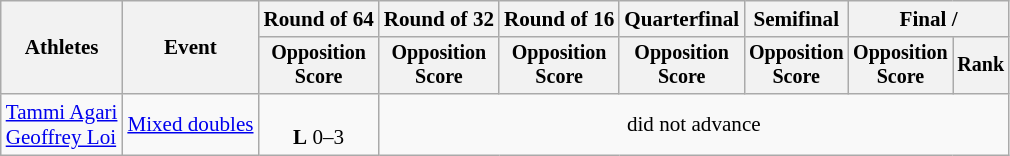<table class=wikitable style=font-size:88%;text-align:center>
<tr>
<th rowspan=2>Athletes</th>
<th rowspan=2>Event</th>
<th>Round of 64</th>
<th>Round of 32</th>
<th>Round of 16</th>
<th>Quarterfinal</th>
<th>Semifinal</th>
<th colspan=2>Final / </th>
</tr>
<tr style=font-size:95%>
<th>Opposition<br>Score</th>
<th>Opposition<br>Score</th>
<th>Opposition<br>Score</th>
<th>Opposition<br>Score</th>
<th>Opposition<br>Score</th>
<th>Opposition<br>Score</th>
<th>Rank</th>
</tr>
<tr>
<td align=left><a href='#'>Tammi Agari</a><br><a href='#'>Geoffrey Loi</a></td>
<td align=left><a href='#'>Mixed doubles</a></td>
<td><br><strong>L</strong> 0–3</td>
<td colspan=6>did not advance</td>
</tr>
</table>
